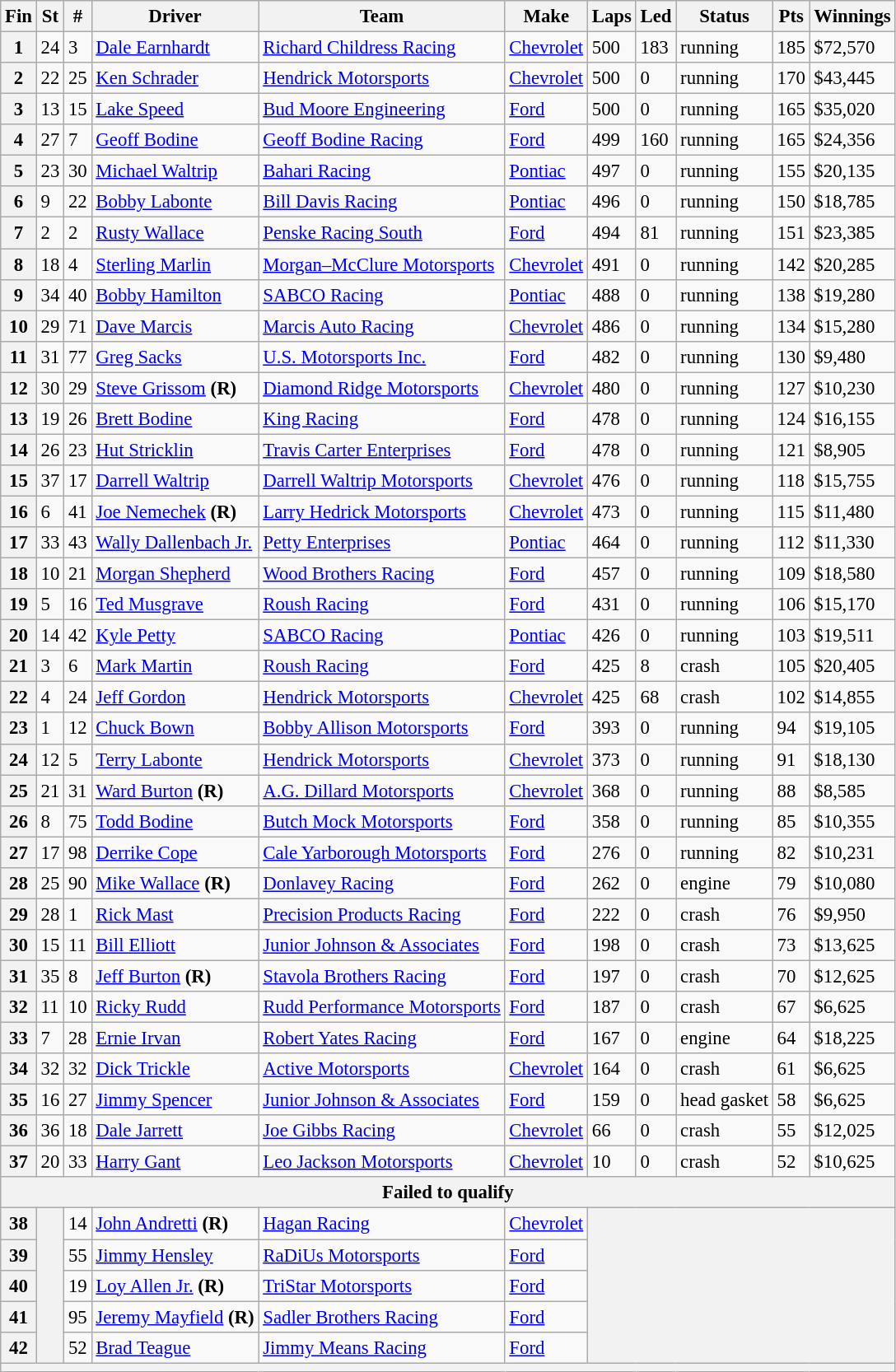<table class="wikitable" style="font-size:95%">
<tr>
<th>Fin</th>
<th>St</th>
<th>#</th>
<th>Driver</th>
<th>Team</th>
<th>Make</th>
<th>Laps</th>
<th>Led</th>
<th>Status</th>
<th>Pts</th>
<th>Winnings</th>
</tr>
<tr>
<th>1</th>
<td>24</td>
<td>3</td>
<td><a href='#'>Dale Earnhardt</a></td>
<td><a href='#'>Richard Childress Racing</a></td>
<td><a href='#'>Chevrolet</a></td>
<td>500</td>
<td>183</td>
<td>running</td>
<td>185</td>
<td>$72,570</td>
</tr>
<tr>
<th>2</th>
<td>22</td>
<td>25</td>
<td><a href='#'>Ken Schrader</a></td>
<td><a href='#'>Hendrick Motorsports</a></td>
<td><a href='#'>Chevrolet</a></td>
<td>500</td>
<td>0</td>
<td>running</td>
<td>170</td>
<td>$43,445</td>
</tr>
<tr>
<th>3</th>
<td>13</td>
<td>15</td>
<td><a href='#'>Lake Speed</a></td>
<td><a href='#'>Bud Moore Engineering</a></td>
<td><a href='#'>Ford</a></td>
<td>500</td>
<td>0</td>
<td>running</td>
<td>165</td>
<td>$35,020</td>
</tr>
<tr>
<th>4</th>
<td>27</td>
<td>7</td>
<td><a href='#'>Geoff Bodine</a></td>
<td><a href='#'>Geoff Bodine Racing</a></td>
<td><a href='#'>Ford</a></td>
<td>499</td>
<td>160</td>
<td>running</td>
<td>165</td>
<td>$24,356</td>
</tr>
<tr>
<th>5</th>
<td>23</td>
<td>30</td>
<td><a href='#'>Michael Waltrip</a></td>
<td><a href='#'>Bahari Racing</a></td>
<td><a href='#'>Pontiac</a></td>
<td>497</td>
<td>0</td>
<td>running</td>
<td>155</td>
<td>$20,135</td>
</tr>
<tr>
<th>6</th>
<td>9</td>
<td>22</td>
<td><a href='#'>Bobby Labonte</a></td>
<td><a href='#'>Bill Davis Racing</a></td>
<td><a href='#'>Pontiac</a></td>
<td>496</td>
<td>0</td>
<td>running</td>
<td>150</td>
<td>$18,785</td>
</tr>
<tr>
<th>7</th>
<td>2</td>
<td>2</td>
<td><a href='#'>Rusty Wallace</a></td>
<td><a href='#'>Penske Racing South</a></td>
<td><a href='#'>Ford</a></td>
<td>494</td>
<td>81</td>
<td>running</td>
<td>151</td>
<td>$23,385</td>
</tr>
<tr>
<th>8</th>
<td>18</td>
<td>4</td>
<td><a href='#'>Sterling Marlin</a></td>
<td><a href='#'>Morgan–McClure Motorsports</a></td>
<td><a href='#'>Chevrolet</a></td>
<td>491</td>
<td>0</td>
<td>running</td>
<td>142</td>
<td>$20,285</td>
</tr>
<tr>
<th>9</th>
<td>34</td>
<td>40</td>
<td><a href='#'>Bobby Hamilton</a></td>
<td><a href='#'>SABCO Racing</a></td>
<td><a href='#'>Pontiac</a></td>
<td>488</td>
<td>0</td>
<td>running</td>
<td>138</td>
<td>$19,280</td>
</tr>
<tr>
<th>10</th>
<td>29</td>
<td>71</td>
<td><a href='#'>Dave Marcis</a></td>
<td><a href='#'>Marcis Auto Racing</a></td>
<td><a href='#'>Chevrolet</a></td>
<td>486</td>
<td>0</td>
<td>running</td>
<td>134</td>
<td>$15,280</td>
</tr>
<tr>
<th>11</th>
<td>31</td>
<td>77</td>
<td><a href='#'>Greg Sacks</a></td>
<td><a href='#'>U.S. Motorsports Inc.</a></td>
<td><a href='#'>Ford</a></td>
<td>482</td>
<td>0</td>
<td>running</td>
<td>130</td>
<td>$9,480</td>
</tr>
<tr>
<th>12</th>
<td>30</td>
<td>29</td>
<td><a href='#'>Steve Grissom</a> <strong>(R)</strong></td>
<td><a href='#'>Diamond Ridge Motorsports</a></td>
<td><a href='#'>Chevrolet</a></td>
<td>480</td>
<td>0</td>
<td>running</td>
<td>127</td>
<td>$10,230</td>
</tr>
<tr>
<th>13</th>
<td>19</td>
<td>26</td>
<td><a href='#'>Brett Bodine</a></td>
<td><a href='#'>King Racing</a></td>
<td><a href='#'>Ford</a></td>
<td>478</td>
<td>0</td>
<td>running</td>
<td>124</td>
<td>$16,155</td>
</tr>
<tr>
<th>14</th>
<td>26</td>
<td>23</td>
<td><a href='#'>Hut Stricklin</a></td>
<td><a href='#'>Travis Carter Enterprises</a></td>
<td><a href='#'>Ford</a></td>
<td>478</td>
<td>0</td>
<td>running</td>
<td>121</td>
<td>$8,905</td>
</tr>
<tr>
<th>15</th>
<td>37</td>
<td>17</td>
<td><a href='#'>Darrell Waltrip</a></td>
<td><a href='#'>Darrell Waltrip Motorsports</a></td>
<td><a href='#'>Chevrolet</a></td>
<td>476</td>
<td>0</td>
<td>running</td>
<td>118</td>
<td>$15,755</td>
</tr>
<tr>
<th>16</th>
<td>6</td>
<td>41</td>
<td><a href='#'>Joe Nemechek</a> <strong>(R)</strong></td>
<td><a href='#'>Larry Hedrick Motorsports</a></td>
<td><a href='#'>Chevrolet</a></td>
<td>473</td>
<td>0</td>
<td>running</td>
<td>115</td>
<td>$11,480</td>
</tr>
<tr>
<th>17</th>
<td>33</td>
<td>43</td>
<td><a href='#'>Wally Dallenbach Jr.</a></td>
<td><a href='#'>Petty Enterprises</a></td>
<td><a href='#'>Pontiac</a></td>
<td>464</td>
<td>0</td>
<td>running</td>
<td>112</td>
<td>$11,330</td>
</tr>
<tr>
<th>18</th>
<td>10</td>
<td>21</td>
<td><a href='#'>Morgan Shepherd</a></td>
<td><a href='#'>Wood Brothers Racing</a></td>
<td><a href='#'>Ford</a></td>
<td>457</td>
<td>0</td>
<td>running</td>
<td>109</td>
<td>$18,580</td>
</tr>
<tr>
<th>19</th>
<td>5</td>
<td>16</td>
<td><a href='#'>Ted Musgrave</a></td>
<td><a href='#'>Roush Racing</a></td>
<td><a href='#'>Ford</a></td>
<td>431</td>
<td>0</td>
<td>running</td>
<td>106</td>
<td>$15,170</td>
</tr>
<tr>
<th>20</th>
<td>14</td>
<td>42</td>
<td><a href='#'>Kyle Petty</a></td>
<td><a href='#'>SABCO Racing</a></td>
<td><a href='#'>Pontiac</a></td>
<td>426</td>
<td>0</td>
<td>running</td>
<td>103</td>
<td>$19,511</td>
</tr>
<tr>
<th>21</th>
<td>3</td>
<td>6</td>
<td><a href='#'>Mark Martin</a></td>
<td><a href='#'>Roush Racing</a></td>
<td><a href='#'>Ford</a></td>
<td>425</td>
<td>8</td>
<td>crash</td>
<td>105</td>
<td>$20,405</td>
</tr>
<tr>
<th>22</th>
<td>4</td>
<td>24</td>
<td><a href='#'>Jeff Gordon</a></td>
<td><a href='#'>Hendrick Motorsports</a></td>
<td><a href='#'>Chevrolet</a></td>
<td>425</td>
<td>68</td>
<td>crash</td>
<td>102</td>
<td>$14,855</td>
</tr>
<tr>
<th>23</th>
<td>1</td>
<td>12</td>
<td><a href='#'>Chuck Bown</a></td>
<td><a href='#'>Bobby Allison Motorsports</a></td>
<td><a href='#'>Ford</a></td>
<td>393</td>
<td>0</td>
<td>running</td>
<td>94</td>
<td>$19,105</td>
</tr>
<tr>
<th>24</th>
<td>12</td>
<td>5</td>
<td><a href='#'>Terry Labonte</a></td>
<td><a href='#'>Hendrick Motorsports</a></td>
<td><a href='#'>Chevrolet</a></td>
<td>373</td>
<td>0</td>
<td>running</td>
<td>91</td>
<td>$18,130</td>
</tr>
<tr>
<th>25</th>
<td>21</td>
<td>31</td>
<td><a href='#'>Ward Burton</a> <strong>(R)</strong></td>
<td><a href='#'>A.G. Dillard Motorsports</a></td>
<td><a href='#'>Chevrolet</a></td>
<td>368</td>
<td>0</td>
<td>running</td>
<td>88</td>
<td>$8,585</td>
</tr>
<tr>
<th>26</th>
<td>8</td>
<td>75</td>
<td><a href='#'>Todd Bodine</a></td>
<td><a href='#'>Butch Mock Motorsports</a></td>
<td><a href='#'>Ford</a></td>
<td>358</td>
<td>0</td>
<td>running</td>
<td>85</td>
<td>$10,355</td>
</tr>
<tr>
<th>27</th>
<td>17</td>
<td>98</td>
<td><a href='#'>Derrike Cope</a></td>
<td><a href='#'>Cale Yarborough Motorsports</a></td>
<td><a href='#'>Ford</a></td>
<td>276</td>
<td>0</td>
<td>running</td>
<td>82</td>
<td>$10,231</td>
</tr>
<tr>
<th>28</th>
<td>25</td>
<td>90</td>
<td><a href='#'>Mike Wallace</a> <strong>(R)</strong></td>
<td><a href='#'>Donlavey Racing</a></td>
<td><a href='#'>Ford</a></td>
<td>262</td>
<td>0</td>
<td>engine</td>
<td>79</td>
<td>$10,080</td>
</tr>
<tr>
<th>29</th>
<td>28</td>
<td>1</td>
<td><a href='#'>Rick Mast</a></td>
<td><a href='#'>Precision Products Racing</a></td>
<td><a href='#'>Ford</a></td>
<td>222</td>
<td>0</td>
<td>crash</td>
<td>76</td>
<td>$9,950</td>
</tr>
<tr>
<th>30</th>
<td>15</td>
<td>11</td>
<td><a href='#'>Bill Elliott</a></td>
<td><a href='#'>Junior Johnson & Associates</a></td>
<td><a href='#'>Ford</a></td>
<td>198</td>
<td>0</td>
<td>crash</td>
<td>73</td>
<td>$13,625</td>
</tr>
<tr>
<th>31</th>
<td>35</td>
<td>8</td>
<td><a href='#'>Jeff Burton</a> <strong>(R)</strong></td>
<td><a href='#'>Stavola Brothers Racing</a></td>
<td><a href='#'>Ford</a></td>
<td>197</td>
<td>0</td>
<td>crash</td>
<td>70</td>
<td>$12,625</td>
</tr>
<tr>
<th>32</th>
<td>11</td>
<td>10</td>
<td><a href='#'>Ricky Rudd</a></td>
<td><a href='#'>Rudd Performance Motorsports</a></td>
<td><a href='#'>Ford</a></td>
<td>187</td>
<td>0</td>
<td>crash</td>
<td>67</td>
<td>$6,625</td>
</tr>
<tr>
<th>33</th>
<td>7</td>
<td>28</td>
<td><a href='#'>Ernie Irvan</a></td>
<td><a href='#'>Robert Yates Racing</a></td>
<td><a href='#'>Ford</a></td>
<td>167</td>
<td>0</td>
<td>engine</td>
<td>64</td>
<td>$18,225</td>
</tr>
<tr>
<th>34</th>
<td>32</td>
<td>32</td>
<td><a href='#'>Dick Trickle</a></td>
<td><a href='#'>Active Motorsports</a></td>
<td><a href='#'>Chevrolet</a></td>
<td>164</td>
<td>0</td>
<td>crash</td>
<td>61</td>
<td>$6,625</td>
</tr>
<tr>
<th>35</th>
<td>16</td>
<td>27</td>
<td><a href='#'>Jimmy Spencer</a></td>
<td><a href='#'>Junior Johnson & Associates</a></td>
<td><a href='#'>Ford</a></td>
<td>159</td>
<td>0</td>
<td>head gasket</td>
<td>58</td>
<td>$6,625</td>
</tr>
<tr>
<th>36</th>
<td>36</td>
<td>18</td>
<td><a href='#'>Dale Jarrett</a></td>
<td><a href='#'>Joe Gibbs Racing</a></td>
<td><a href='#'>Chevrolet</a></td>
<td>66</td>
<td>0</td>
<td>crash</td>
<td>55</td>
<td>$12,025</td>
</tr>
<tr>
<th>37</th>
<td>20</td>
<td>33</td>
<td><a href='#'>Harry Gant</a></td>
<td><a href='#'>Leo Jackson Motorsports</a></td>
<td><a href='#'>Chevrolet</a></td>
<td>10</td>
<td>0</td>
<td>crash</td>
<td>52</td>
<td>$10,625</td>
</tr>
<tr>
<th colspan="11">Failed to qualify</th>
</tr>
<tr>
<th>38</th>
<th rowspan="5"></th>
<td>14</td>
<td><a href='#'>John Andretti</a> <strong>(R)</strong></td>
<td><a href='#'>Hagan Racing</a></td>
<td><a href='#'>Chevrolet</a></td>
<th colspan="5" rowspan="5"></th>
</tr>
<tr>
<th>39</th>
<td>55</td>
<td><a href='#'>Jimmy Hensley</a></td>
<td><a href='#'>RaDiUs Motorsports</a></td>
<td><a href='#'>Ford</a></td>
</tr>
<tr>
<th>40</th>
<td>19</td>
<td><a href='#'>Loy Allen Jr.</a> <strong>(R)</strong></td>
<td><a href='#'>TriStar Motorsports</a></td>
<td><a href='#'>Ford</a></td>
</tr>
<tr>
<th>41</th>
<td>95</td>
<td><a href='#'>Jeremy Mayfield</a> <strong>(R)</strong></td>
<td><a href='#'>Sadler Brothers Racing</a></td>
<td><a href='#'>Ford</a></td>
</tr>
<tr>
<th>42</th>
<td>52</td>
<td><a href='#'>Brad Teague</a></td>
<td><a href='#'>Jimmy Means Racing</a></td>
<td><a href='#'>Ford</a></td>
</tr>
<tr>
<th colspan="11"></th>
</tr>
</table>
